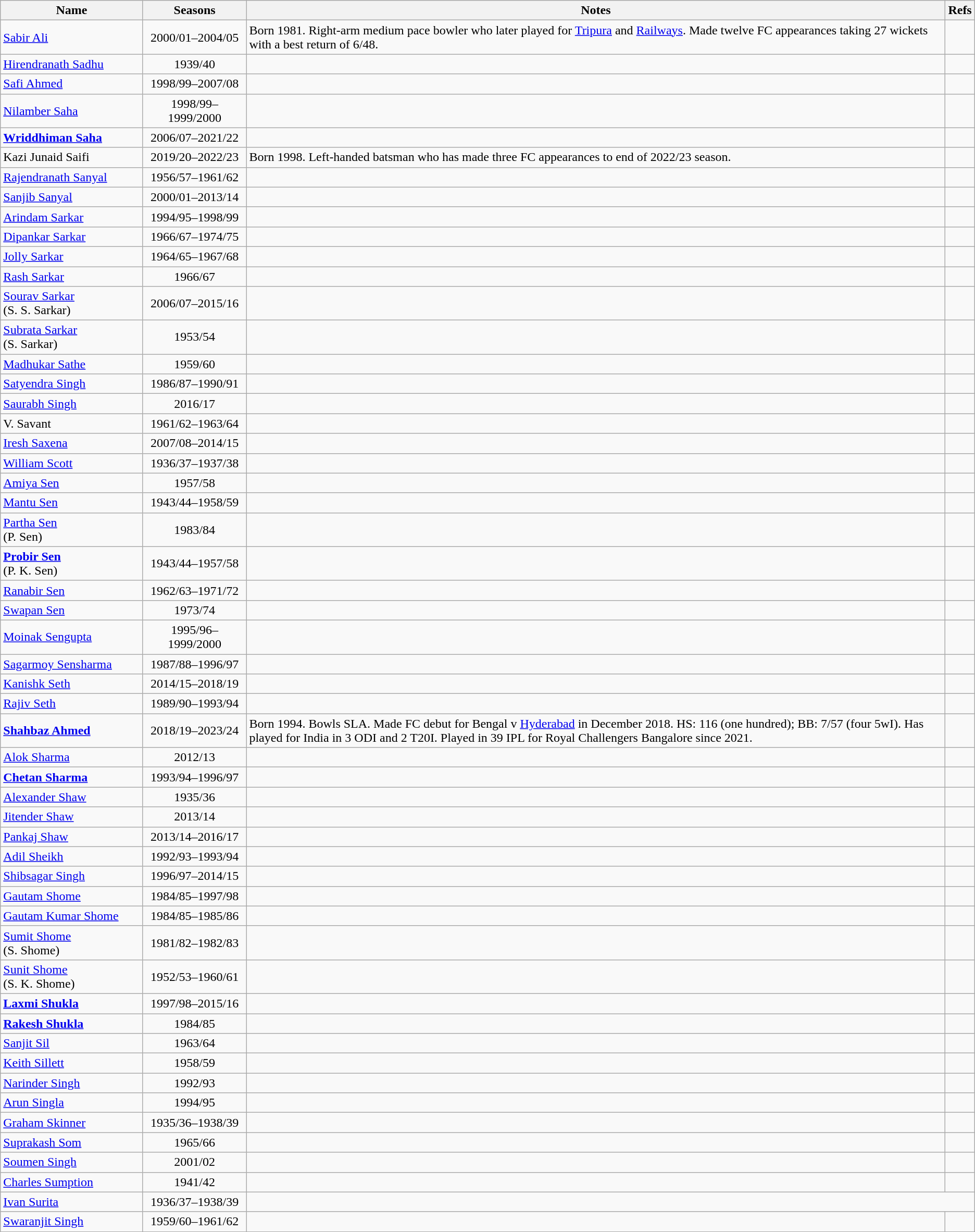<table class="wikitable">
<tr>
<th style="width:175px">Name</th>
<th style="width:125px">Seasons</th>
<th>Notes</th>
<th>Refs</th>
</tr>
<tr>
<td><a href='#'>Sabir Ali</a></td>
<td align="center">2000/01–2004/05</td>
<td>Born 1981. Right-arm medium pace bowler who later played for <a href='#'>Tripura</a> and <a href='#'>Railways</a>. Made twelve FC appearances taking 27 wickets with a best return of 6/48.</td>
<td></td>
</tr>
<tr>
<td><a href='#'>Hirendranath Sadhu</a></td>
<td align="center">1939/40</td>
<td></td>
<td></td>
</tr>
<tr>
<td><a href='#'>Safi Ahmed</a></td>
<td align="center">1998/99–2007/08</td>
<td></td>
<td></td>
</tr>
<tr>
<td><a href='#'>Nilamber Saha</a></td>
<td align="center">1998/99–1999/2000</td>
<td></td>
<td></td>
</tr>
<tr>
<td><strong><a href='#'>Wriddhiman Saha</a></strong></td>
<td align="center">2006/07–2021/22</td>
<td></td>
<td></td>
</tr>
<tr>
<td>Kazi Junaid Saifi</td>
<td align="center">2019/20–2022/23</td>
<td>Born 1998. Left-handed batsman who has made three FC appearances to end of 2022/23 season.</td>
<td></td>
</tr>
<tr>
<td><a href='#'>Rajendranath Sanyal</a></td>
<td align="center">1956/57–1961/62</td>
<td></td>
<td></td>
</tr>
<tr>
<td><a href='#'>Sanjib Sanyal</a></td>
<td align="center">2000/01–2013/14</td>
<td></td>
<td></td>
</tr>
<tr>
<td><a href='#'>Arindam Sarkar</a></td>
<td align="center">1994/95–1998/99</td>
<td></td>
<td></td>
</tr>
<tr>
<td><a href='#'>Dipankar Sarkar</a></td>
<td align="center">1966/67–1974/75</td>
<td></td>
<td></td>
</tr>
<tr>
<td><a href='#'>Jolly Sarkar</a></td>
<td align="center">1964/65–1967/68</td>
<td></td>
<td></td>
</tr>
<tr>
<td><a href='#'>Rash Sarkar</a></td>
<td align="center">1966/67</td>
<td></td>
<td></td>
</tr>
<tr>
<td><a href='#'>Sourav Sarkar</a><br>(S. S. Sarkar)</td>
<td align="center">2006/07–2015/16</td>
<td></td>
<td></td>
</tr>
<tr>
<td><a href='#'>Subrata Sarkar</a><br>(S. Sarkar)</td>
<td align="center">1953/54</td>
<td></td>
<td></td>
</tr>
<tr>
<td><a href='#'>Madhukar Sathe</a></td>
<td align="center">1959/60</td>
<td></td>
<td></td>
</tr>
<tr>
<td><a href='#'>Satyendra Singh</a></td>
<td align="center">1986/87–1990/91</td>
<td></td>
<td></td>
</tr>
<tr>
<td><a href='#'>Saurabh Singh</a></td>
<td align="center">2016/17</td>
<td></td>
<td></td>
</tr>
<tr>
<td>V. Savant</td>
<td align="center">1961/62–1963/64</td>
<td></td>
<td></td>
</tr>
<tr>
<td><a href='#'>Iresh Saxena</a></td>
<td align="center">2007/08–2014/15</td>
<td></td>
<td></td>
</tr>
<tr>
<td><a href='#'>William Scott</a></td>
<td align="center">1936/37–1937/38</td>
<td></td>
<td></td>
</tr>
<tr>
<td><a href='#'>Amiya Sen</a></td>
<td align="center">1957/58</td>
<td></td>
<td></td>
</tr>
<tr>
<td><a href='#'>Mantu Sen</a></td>
<td align="center">1943/44–1958/59</td>
<td></td>
<td></td>
</tr>
<tr>
<td><a href='#'>Partha Sen</a><br>(P. Sen)</td>
<td align="center">1983/84</td>
<td></td>
<td></td>
</tr>
<tr>
<td><strong><a href='#'>Probir Sen</a></strong><br>(P. K. Sen)</td>
<td align="center">1943/44–1957/58</td>
<td></td>
<td></td>
</tr>
<tr>
<td><a href='#'>Ranabir Sen</a></td>
<td align="center">1962/63–1971/72</td>
<td></td>
<td></td>
</tr>
<tr>
<td><a href='#'>Swapan Sen</a></td>
<td align="center">1973/74</td>
<td></td>
<td></td>
</tr>
<tr>
<td><a href='#'>Moinak Sengupta</a></td>
<td align="center">1995/96–1999/2000</td>
<td></td>
<td></td>
</tr>
<tr>
<td><a href='#'>Sagarmoy Sensharma</a></td>
<td align="center">1987/88–1996/97</td>
<td></td>
<td></td>
</tr>
<tr>
<td><a href='#'>Kanishk Seth</a></td>
<td align="center">2014/15–2018/19</td>
<td></td>
<td></td>
</tr>
<tr>
<td><a href='#'>Rajiv Seth</a></td>
<td align="center">1989/90–1993/94</td>
<td></td>
<td></td>
</tr>
<tr>
<td><strong><a href='#'>Shahbaz Ahmed</a></strong></td>
<td align="center">2018/19–2023/24</td>
<td>Born 1994. Bowls SLA. Made FC debut for Bengal v <a href='#'>Hyderabad</a> in December 2018. HS: 116 (one hundred); BB: 7/57 (four 5wI). Has played for India in 3 ODI and 2 T20I. Played in 39 IPL for Royal Challengers Bangalore since 2021.</td>
<td></td>
</tr>
<tr>
<td><a href='#'>Alok Sharma</a></td>
<td align="center">2012/13</td>
<td></td>
<td></td>
</tr>
<tr>
<td><strong><a href='#'>Chetan Sharma</a></strong></td>
<td align="center">1993/94–1996/97</td>
<td></td>
<td></td>
</tr>
<tr>
<td><a href='#'>Alexander Shaw</a></td>
<td align="center">1935/36</td>
<td></td>
<td></td>
</tr>
<tr>
<td><a href='#'>Jitender Shaw</a></td>
<td align="center">2013/14</td>
<td></td>
<td></td>
</tr>
<tr>
<td><a href='#'>Pankaj Shaw</a></td>
<td align="center">2013/14–2016/17</td>
<td></td>
<td></td>
</tr>
<tr>
<td><a href='#'>Adil Sheikh</a></td>
<td align="center">1992/93–1993/94</td>
<td></td>
<td></td>
</tr>
<tr>
<td><a href='#'>Shibsagar Singh</a></td>
<td align="center">1996/97–2014/15</td>
<td></td>
<td></td>
</tr>
<tr>
<td><a href='#'>Gautam Shome</a></td>
<td align="center">1984/85–1997/98</td>
<td></td>
<td></td>
</tr>
<tr>
<td><a href='#'>Gautam Kumar Shome</a></td>
<td align="center">1984/85–1985/86</td>
<td></td>
<td></td>
</tr>
<tr>
<td><a href='#'>Sumit Shome</a><br>(S. Shome)</td>
<td align="center">1981/82–1982/83</td>
<td></td>
<td></td>
</tr>
<tr>
<td><a href='#'>Sunit Shome</a><br>(S. K. Shome)</td>
<td align="center">1952/53–1960/61</td>
<td></td>
<td></td>
</tr>
<tr>
<td><strong><a href='#'>Laxmi Shukla</a></strong></td>
<td align="center">1997/98–2015/16</td>
<td></td>
<td></td>
</tr>
<tr>
<td><strong><a href='#'>Rakesh Shukla</a></strong></td>
<td align="center">1984/85</td>
<td></td>
<td></td>
</tr>
<tr>
<td><a href='#'>Sanjit Sil</a></td>
<td align="center">1963/64</td>
<td></td>
<td></td>
</tr>
<tr>
<td><a href='#'>Keith Sillett</a></td>
<td align="center">1958/59</td>
<td></td>
<td></td>
</tr>
<tr>
<td><a href='#'>Narinder Singh</a></td>
<td align="center">1992/93</td>
<td></td>
<td></td>
</tr>
<tr>
<td><a href='#'>Arun Singla</a></td>
<td align="center">1994/95</td>
<td></td>
<td></td>
</tr>
<tr>
<td><a href='#'>Graham Skinner</a></td>
<td align="center">1935/36–1938/39</td>
<td></td>
<td></td>
</tr>
<tr>
<td><a href='#'>Suprakash Som</a></td>
<td align="center">1965/66</td>
<td></td>
<td></td>
</tr>
<tr>
<td><a href='#'>Soumen Singh</a></td>
<td align="center">2001/02</td>
<td></td>
<td></td>
</tr>
<tr>
<td><a href='#'>Charles Sumption</a></td>
<td align="center">1941/42</td>
<td></td>
<td></td>
</tr>
<tr>
<td><a href='#'>Ivan Surita</a></td>
<td align="center">1936/37–1938/39</td>
</tr>
<tr>
<td><a href='#'>Swaranjit Singh</a></td>
<td align="center">1959/60–1961/62</td>
<td></td>
<td></td>
</tr>
<tr>
</tr>
</table>
